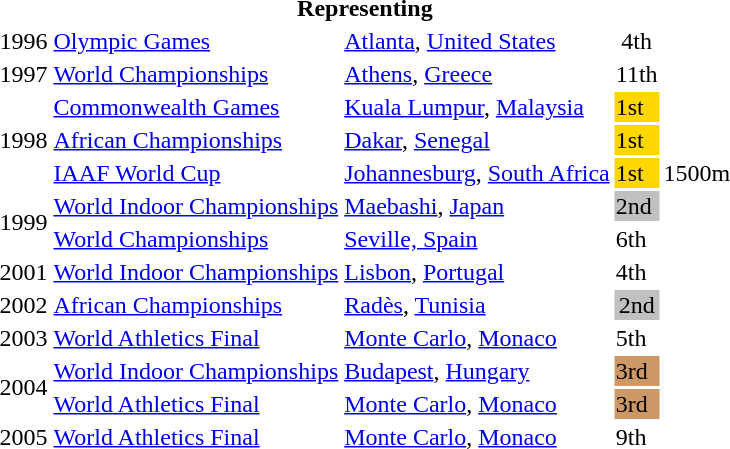<table>
<tr>
<th colspan="6">Representing </th>
</tr>
<tr>
<td>1996</td>
<td><a href='#'>Olympic Games</a></td>
<td><a href='#'>Atlanta</a>, <a href='#'>United States</a></td>
<td align="center">4th</td>
<td></td>
</tr>
<tr>
<td>1997</td>
<td><a href='#'>World Championships</a></td>
<td><a href='#'>Athens</a>, <a href='#'>Greece</a></td>
<td>11th</td>
<td></td>
</tr>
<tr>
<td rowspan=3>1998</td>
<td><a href='#'>Commonwealth Games</a></td>
<td><a href='#'>Kuala Lumpur</a>, <a href='#'>Malaysia</a></td>
<td bgcolor="gold">1st</td>
<td></td>
</tr>
<tr>
<td><a href='#'>African Championships</a></td>
<td><a href='#'>Dakar</a>, <a href='#'>Senegal</a></td>
<td bgcolor="gold">1st</td>
<td></td>
</tr>
<tr>
<td><a href='#'>IAAF World Cup</a></td>
<td><a href='#'>Johannesburg</a>, <a href='#'>South Africa</a></td>
<td bgcolor="gold">1st</td>
<td>1500m</td>
</tr>
<tr>
<td rowspan=2>1999</td>
<td><a href='#'>World Indoor Championships</a></td>
<td><a href='#'>Maebashi</a>, <a href='#'>Japan</a></td>
<td bgcolor="silver">2nd</td>
<td></td>
</tr>
<tr>
<td><a href='#'>World Championships</a></td>
<td><a href='#'>Seville, Spain</a></td>
<td>6th</td>
<td></td>
</tr>
<tr>
<td>2001</td>
<td><a href='#'>World Indoor Championships</a></td>
<td><a href='#'>Lisbon</a>, <a href='#'>Portugal</a></td>
<td>4th</td>
<td></td>
</tr>
<tr>
<td>2002</td>
<td><a href='#'>African Championships</a></td>
<td><a href='#'>Radès</a>, <a href='#'>Tunisia</a></td>
<td bgcolor="silver" align="center">2nd</td>
<td></td>
</tr>
<tr>
<td>2003</td>
<td><a href='#'>World Athletics Final</a></td>
<td><a href='#'>Monte Carlo</a>, <a href='#'>Monaco</a></td>
<td>5th</td>
<td></td>
</tr>
<tr>
<td rowspan=2>2004</td>
<td><a href='#'>World Indoor Championships</a></td>
<td><a href='#'>Budapest</a>, <a href='#'>Hungary</a></td>
<td bgcolor="cc9966">3rd</td>
<td></td>
</tr>
<tr>
<td><a href='#'>World Athletics Final</a></td>
<td><a href='#'>Monte Carlo</a>, <a href='#'>Monaco</a></td>
<td bgcolor="cc9966">3rd</td>
<td></td>
</tr>
<tr>
<td>2005</td>
<td><a href='#'>World Athletics Final</a></td>
<td><a href='#'>Monte Carlo</a>, <a href='#'>Monaco</a></td>
<td>9th</td>
<td></td>
</tr>
</table>
